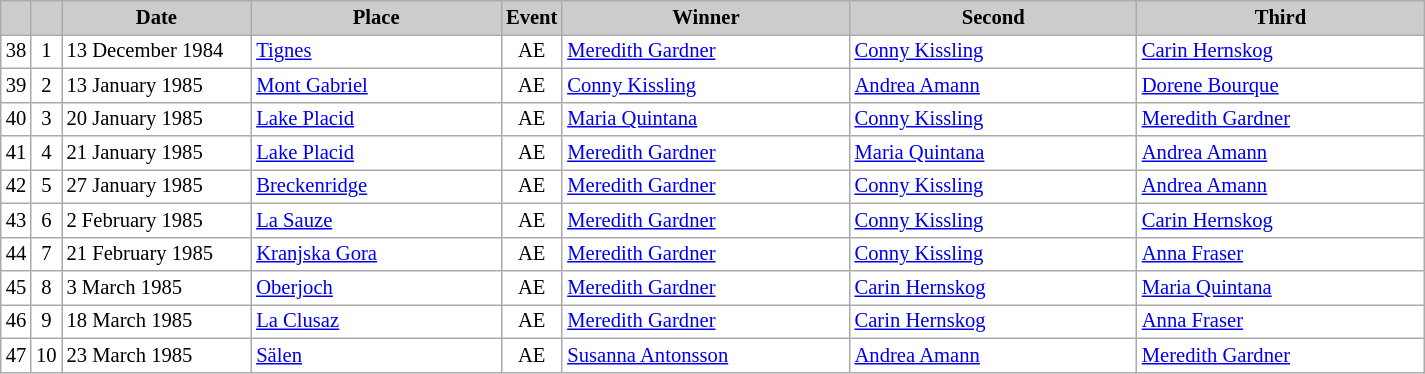<table class="wikitable plainrowheaders" style="background:#fff; font-size:86%; line-height:16px; border:grey solid 1px; border-collapse:collapse;">
<tr style="background:#ccc; text-align:center;">
<th scope="col" style="background:#ccc; width=20 px;"></th>
<th scope="col" style="background:#ccc; width=30 px;"></th>
<th scope="col" style="background:#ccc; width:120px;">Date</th>
<th scope="col" style="background:#ccc; width:160px;">Place</th>
<th scope="col" style="background:#ccc; width:15px;">Event</th>
<th scope="col" style="background:#ccc; width:185px;">Winner</th>
<th scope="col" style="background:#ccc; width:185px;">Second</th>
<th scope="col" style="background:#ccc; width:185px;">Third</th>
</tr>
<tr>
<td align=center>38</td>
<td align=center>1</td>
<td>13 December 1984</td>
<td> <a href='#'>Tignes</a></td>
<td align=center>AE</td>
<td> <a href='#'>Meredith Gardner</a></td>
<td> <a href='#'>Conny Kissling</a></td>
<td> <a href='#'>Carin Hernskog</a></td>
</tr>
<tr>
<td align=center>39</td>
<td align=center>2</td>
<td>13 January 1985</td>
<td> <a href='#'>Mont Gabriel</a></td>
<td align=center>AE</td>
<td> <a href='#'>Conny Kissling</a></td>
<td> <a href='#'>Andrea Amann</a></td>
<td> <a href='#'>Dorene Bourque</a></td>
</tr>
<tr>
<td align=center>40</td>
<td align=center>3</td>
<td>20 January 1985</td>
<td> <a href='#'>Lake Placid</a></td>
<td align=center>AE</td>
<td> <a href='#'>Maria Quintana</a></td>
<td> <a href='#'>Conny Kissling</a></td>
<td> <a href='#'>Meredith Gardner</a></td>
</tr>
<tr>
<td align=center>41</td>
<td align=center>4</td>
<td>21 January 1985</td>
<td> <a href='#'>Lake Placid</a></td>
<td align=center>AE</td>
<td> <a href='#'>Meredith Gardner</a></td>
<td> <a href='#'>Maria Quintana</a></td>
<td> <a href='#'>Andrea Amann</a></td>
</tr>
<tr>
<td align=center>42</td>
<td align=center>5</td>
<td>27 January 1985</td>
<td> <a href='#'>Breckenridge</a></td>
<td align=center>AE</td>
<td> <a href='#'>Meredith Gardner</a></td>
<td> <a href='#'>Conny Kissling</a></td>
<td> <a href='#'>Andrea Amann</a></td>
</tr>
<tr>
<td align=center>43</td>
<td align=center>6</td>
<td>2 February 1985</td>
<td> <a href='#'>La Sauze</a></td>
<td align=center>AE</td>
<td> <a href='#'>Meredith Gardner</a></td>
<td> <a href='#'>Conny Kissling</a></td>
<td> <a href='#'>Carin Hernskog</a></td>
</tr>
<tr>
<td align=center>44</td>
<td align=center>7</td>
<td>21 February 1985</td>
<td> <a href='#'>Kranjska Gora</a></td>
<td align=center>AE</td>
<td> <a href='#'>Meredith Gardner</a></td>
<td> <a href='#'>Conny Kissling</a></td>
<td> <a href='#'>Anna Fraser</a></td>
</tr>
<tr>
<td align=center>45</td>
<td align=center>8</td>
<td>3 March 1985</td>
<td> <a href='#'>Oberjoch</a></td>
<td align=center>AE</td>
<td> <a href='#'>Meredith Gardner</a></td>
<td> <a href='#'>Carin Hernskog</a></td>
<td> <a href='#'>Maria Quintana</a></td>
</tr>
<tr>
<td align=center>46</td>
<td align=center>9</td>
<td>18 March 1985</td>
<td> <a href='#'>La Clusaz</a></td>
<td align=center>AE</td>
<td> <a href='#'>Meredith Gardner</a></td>
<td> <a href='#'>Carin Hernskog</a></td>
<td> <a href='#'>Anna Fraser</a></td>
</tr>
<tr>
<td align=center>47</td>
<td align=center>10</td>
<td>23 March 1985</td>
<td> <a href='#'>Sälen</a></td>
<td align=center>AE</td>
<td> <a href='#'>Susanna Antonsson</a></td>
<td> <a href='#'>Andrea Amann</a></td>
<td> <a href='#'>Meredith Gardner</a></td>
</tr>
</table>
